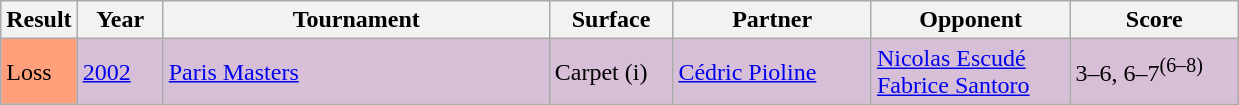<table class="sortable wikitable">
<tr>
<th>Result</th>
<th width="50">Year</th>
<th width="250">Tournament</th>
<th width="75">Surface</th>
<th width="125">Partner</th>
<th width="125">Opponent</th>
<th width="105">Score</th>
</tr>
<tr style="background:thistle;">
<td style="background:#ffa07a;">Loss</td>
<td><a href='#'>2002</a></td>
<td><a href='#'>Paris Masters</a></td>
<td>Carpet (i)</td>
<td> <a href='#'>Cédric Pioline</a></td>
<td> <a href='#'>Nicolas Escudé</a><br> <a href='#'>Fabrice Santoro</a></td>
<td>3–6, 6–7<sup>(6–8)</sup></td>
</tr>
</table>
